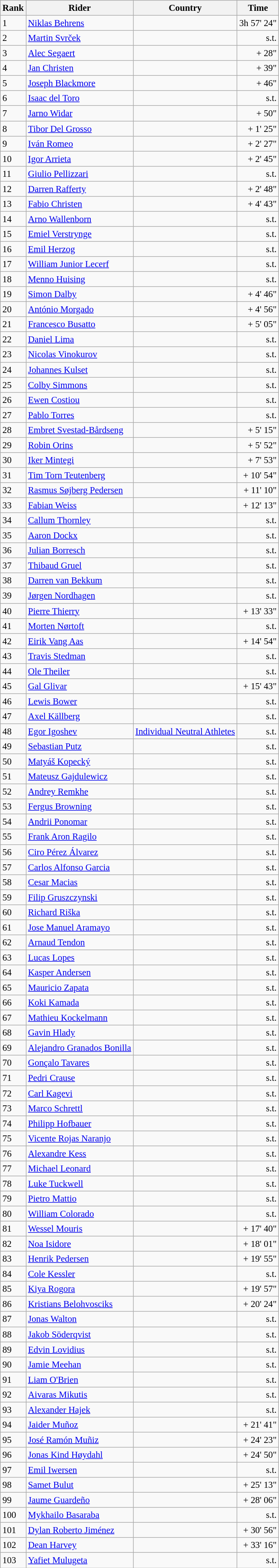<table class="wikitable sortable" style="font-size:95%; text-align:left;">
<tr>
<th>Rank</th>
<th>Rider</th>
<th>Country</th>
<th>Time</th>
</tr>
<tr>
<td>1</td>
<td><a href='#'>Niklas Behrens</a></td>
<td></td>
<td align=right>3h 57' 24"</td>
</tr>
<tr>
<td>2</td>
<td><a href='#'>Martin Svrček</a></td>
<td></td>
<td align=right>s.t.</td>
</tr>
<tr>
<td>3</td>
<td><a href='#'>Alec Segaert</a></td>
<td></td>
<td align=right>+ 28"</td>
</tr>
<tr>
<td>4</td>
<td><a href='#'>Jan Christen</a></td>
<td></td>
<td align=right>+ 39"</td>
</tr>
<tr>
<td>5</td>
<td><a href='#'>Joseph Blackmore</a></td>
<td></td>
<td align=right>+ 46"</td>
</tr>
<tr>
<td>6</td>
<td><a href='#'>Isaac del Toro</a></td>
<td></td>
<td align=right>s.t.</td>
</tr>
<tr>
<td>7</td>
<td><a href='#'>Jarno Widar</a></td>
<td></td>
<td align=right>+ 50"</td>
</tr>
<tr>
<td>8</td>
<td><a href='#'>Tibor Del Grosso</a></td>
<td></td>
<td align=right>+ 1' 25"</td>
</tr>
<tr>
<td>9</td>
<td><a href='#'>Iván Romeo</a></td>
<td></td>
<td align=right>+ 2' 27"</td>
</tr>
<tr>
<td>10</td>
<td><a href='#'>Igor Arrieta</a></td>
<td></td>
<td align=right>+ 2' 45"</td>
</tr>
<tr>
<td>11</td>
<td><a href='#'>Giulio Pellizzari</a></td>
<td></td>
<td align=right>s.t.</td>
</tr>
<tr>
<td>12</td>
<td><a href='#'>Darren Rafferty</a></td>
<td></td>
<td align=right>+ 2' 48"</td>
</tr>
<tr>
<td>13</td>
<td><a href='#'>Fabio Christen</a></td>
<td></td>
<td align=right>+ 4' 43"</td>
</tr>
<tr>
<td>14</td>
<td><a href='#'>Arno Wallenborn</a></td>
<td></td>
<td align=right>s.t.</td>
</tr>
<tr>
<td>15</td>
<td><a href='#'>Emiel Verstrynge</a></td>
<td></td>
<td align=right>s.t.</td>
</tr>
<tr>
<td>16</td>
<td><a href='#'>Emil Herzog</a></td>
<td></td>
<td align=right>s.t.</td>
</tr>
<tr>
<td>17</td>
<td><a href='#'>William Junior Lecerf</a></td>
<td></td>
<td align=right>s.t.</td>
</tr>
<tr>
<td>18</td>
<td><a href='#'>Menno Huising</a></td>
<td></td>
<td align=right>s.t.</td>
</tr>
<tr>
<td>19</td>
<td><a href='#'>Simon Dalby</a></td>
<td></td>
<td align=right>+ 4' 46"</td>
</tr>
<tr>
<td>20</td>
<td><a href='#'>António Morgado</a></td>
<td></td>
<td align=right>+ 4' 56"</td>
</tr>
<tr>
<td>21</td>
<td><a href='#'>Francesco Busatto</a></td>
<td></td>
<td align=right>+ 5' 05"</td>
</tr>
<tr>
<td>22</td>
<td><a href='#'>Daniel Lima</a></td>
<td></td>
<td align=right>s.t.</td>
</tr>
<tr>
<td>23</td>
<td><a href='#'>Nicolas Vinokurov</a></td>
<td></td>
<td align=right>s.t.</td>
</tr>
<tr>
<td>24</td>
<td><a href='#'>Johannes Kulset</a></td>
<td></td>
<td align=right>s.t.</td>
</tr>
<tr>
<td>25</td>
<td><a href='#'>Colby Simmons</a></td>
<td></td>
<td align=right>s.t.</td>
</tr>
<tr>
<td>26</td>
<td><a href='#'>Ewen Costiou</a></td>
<td></td>
<td align=right>s.t.</td>
</tr>
<tr>
<td>27</td>
<td><a href='#'>Pablo Torres</a></td>
<td></td>
<td align=right>s.t.</td>
</tr>
<tr>
<td>28</td>
<td><a href='#'>Embret Svestad-Bårdseng</a></td>
<td></td>
<td align=right>+ 5' 15"</td>
</tr>
<tr>
<td>29</td>
<td><a href='#'>Robin Orins</a></td>
<td></td>
<td align=right>+ 5' 52"</td>
</tr>
<tr>
<td>30</td>
<td><a href='#'>Iker Mintegi</a></td>
<td></td>
<td align=right>+ 7' 53"</td>
</tr>
<tr>
<td>31</td>
<td><a href='#'>Tim Torn Teutenberg</a></td>
<td></td>
<td align=right>+ 10' 54"</td>
</tr>
<tr>
<td>32</td>
<td><a href='#'>Rasmus Søjberg Pedersen</a></td>
<td></td>
<td align=right>+ 11' 10"</td>
</tr>
<tr>
<td>33</td>
<td><a href='#'>Fabian Weiss</a></td>
<td></td>
<td align=right>+ 12' 13"</td>
</tr>
<tr>
<td>34</td>
<td><a href='#'>Callum Thornley</a></td>
<td></td>
<td align=right>s.t.</td>
</tr>
<tr>
<td>35</td>
<td><a href='#'>Aaron Dockx</a></td>
<td></td>
<td align=right>s.t.</td>
</tr>
<tr>
<td>36</td>
<td><a href='#'>Julian Borresch</a></td>
<td></td>
<td align=right>s.t.</td>
</tr>
<tr>
<td>37</td>
<td><a href='#'>Thibaud Gruel</a></td>
<td></td>
<td align=right>s.t.</td>
</tr>
<tr>
<td>38</td>
<td><a href='#'>Darren van Bekkum</a></td>
<td></td>
<td align=right>s.t.</td>
</tr>
<tr>
<td>39</td>
<td><a href='#'>Jørgen Nordhagen</a></td>
<td></td>
<td align=right>s.t.</td>
</tr>
<tr>
<td>40</td>
<td><a href='#'>Pierre Thierry</a></td>
<td></td>
<td align=right>+ 13' 33"</td>
</tr>
<tr>
<td>41</td>
<td><a href='#'>Morten Nørtoft</a></td>
<td></td>
<td align=right>s.t.</td>
</tr>
<tr>
<td>42</td>
<td><a href='#'>Eirik Vang Aas</a></td>
<td></td>
<td align=right>+ 14' 54"</td>
</tr>
<tr>
<td>43</td>
<td><a href='#'>Travis Stedman</a></td>
<td></td>
<td align=right>s.t.</td>
</tr>
<tr>
<td>44</td>
<td><a href='#'>Ole Theiler</a></td>
<td></td>
<td align=right>s.t.</td>
</tr>
<tr>
<td>45</td>
<td><a href='#'>Gal Glivar</a></td>
<td></td>
<td align=right>+ 15' 43"</td>
</tr>
<tr>
<td>46</td>
<td><a href='#'>Lewis Bower</a></td>
<td></td>
<td align=right>s.t.</td>
</tr>
<tr>
<td>47</td>
<td><a href='#'>Axel Källberg</a></td>
<td></td>
<td align=right>s.t.</td>
</tr>
<tr>
<td>48</td>
<td><a href='#'>Egor Igoshev</a></td>
<td> <a href='#'>Individual Neutral Athletes</a></td>
<td align=right>s.t.</td>
</tr>
<tr>
<td>49</td>
<td><a href='#'>Sebastian Putz</a></td>
<td></td>
<td align=right>s.t.</td>
</tr>
<tr>
<td>50</td>
<td><a href='#'>Matyáš Kopecký</a></td>
<td></td>
<td align=right>s.t.</td>
</tr>
<tr>
<td>51</td>
<td><a href='#'>Mateusz Gajdulewicz</a></td>
<td></td>
<td align=right>s.t.</td>
</tr>
<tr>
<td>52</td>
<td><a href='#'>Andrey Remkhe</a></td>
<td></td>
<td align=right>s.t.</td>
</tr>
<tr>
<td>53</td>
<td><a href='#'>Fergus Browning</a></td>
<td></td>
<td align=right>s.t.</td>
</tr>
<tr>
<td>54</td>
<td><a href='#'>Andrii Ponomar</a></td>
<td></td>
<td align=right>s.t.</td>
</tr>
<tr>
<td>55</td>
<td><a href='#'>Frank Aron Ragilo</a></td>
<td></td>
<td align=right>s.t.</td>
</tr>
<tr>
<td>56</td>
<td><a href='#'>Ciro Pérez Álvarez</a></td>
<td></td>
<td align=right>s.t.</td>
</tr>
<tr>
<td>57</td>
<td><a href='#'>Carlos Alfonso Garcia</a></td>
<td></td>
<td align=right>s.t.</td>
</tr>
<tr>
<td>58</td>
<td><a href='#'>Cesar Macias</a></td>
<td></td>
<td align=right>s.t.</td>
</tr>
<tr>
<td>59</td>
<td><a href='#'>Filip Gruszczynski</a></td>
<td></td>
<td align=right>s.t.</td>
</tr>
<tr>
<td>60</td>
<td><a href='#'>Richard Riška</a></td>
<td></td>
<td align=right>s.t.</td>
</tr>
<tr>
<td>61</td>
<td><a href='#'>Jose Manuel Aramayo</a></td>
<td></td>
<td align=right>s.t.</td>
</tr>
<tr>
<td>62</td>
<td><a href='#'>Arnaud Tendon</a></td>
<td></td>
<td align=right>s.t.</td>
</tr>
<tr>
<td>63</td>
<td><a href='#'>Lucas Lopes</a></td>
<td></td>
<td align=right>s.t.</td>
</tr>
<tr>
<td>64</td>
<td><a href='#'>Kasper Andersen</a></td>
<td></td>
<td align=right>s.t.</td>
</tr>
<tr>
<td>65</td>
<td><a href='#'>Mauricio Zapata</a></td>
<td></td>
<td align=right>s.t.</td>
</tr>
<tr>
<td>66</td>
<td><a href='#'>Koki Kamada</a></td>
<td></td>
<td align=right>s.t.</td>
</tr>
<tr>
<td>67</td>
<td><a href='#'>Mathieu Kockelmann</a></td>
<td></td>
<td align=right>s.t.</td>
</tr>
<tr>
<td>68</td>
<td><a href='#'>Gavin Hlady</a></td>
<td></td>
<td align=right>s.t.</td>
</tr>
<tr>
<td>69</td>
<td><a href='#'>Alejandro Granados Bonilla</a></td>
<td></td>
<td align=right>s.t.</td>
</tr>
<tr>
<td>70</td>
<td><a href='#'>Gonçalo Tavares</a></td>
<td></td>
<td align=right>s.t.</td>
</tr>
<tr>
<td>71</td>
<td><a href='#'>Pedri Crause</a></td>
<td></td>
<td align=right>s.t.</td>
</tr>
<tr>
<td>72</td>
<td><a href='#'>Carl Kagevi</a></td>
<td></td>
<td align=right>s.t.</td>
</tr>
<tr>
<td>73</td>
<td><a href='#'>Marco Schrettl</a></td>
<td></td>
<td align=right>s.t.</td>
</tr>
<tr>
<td>74</td>
<td><a href='#'>Philipp Hofbauer</a></td>
<td></td>
<td align=right>s.t.</td>
</tr>
<tr>
<td>75</td>
<td><a href='#'>Vicente Rojas Naranjo</a></td>
<td></td>
<td align=right>s.t.</td>
</tr>
<tr>
<td>76</td>
<td><a href='#'>Alexandre Kess</a></td>
<td></td>
<td align=right>s.t.</td>
</tr>
<tr>
<td>77</td>
<td><a href='#'>Michael Leonard</a></td>
<td></td>
<td align=right>s.t.</td>
</tr>
<tr>
<td>78</td>
<td><a href='#'>Luke Tuckwell</a></td>
<td></td>
<td align=right>s.t.</td>
</tr>
<tr>
<td>79</td>
<td><a href='#'>Pietro Mattio</a></td>
<td></td>
<td align=right>s.t.</td>
</tr>
<tr>
<td>80</td>
<td><a href='#'>William Colorado</a></td>
<td></td>
<td align=right>s.t.</td>
</tr>
<tr>
<td>81</td>
<td><a href='#'>Wessel Mouris</a></td>
<td></td>
<td align=right>+ 17' 40"</td>
</tr>
<tr>
<td>82</td>
<td><a href='#'>Noa Isidore</a></td>
<td></td>
<td align=right>+ 18' 01"</td>
</tr>
<tr>
<td>83</td>
<td><a href='#'>Henrik Pedersen</a></td>
<td></td>
<td align=right>+ 19' 55"</td>
</tr>
<tr>
<td>84</td>
<td><a href='#'>Cole Kessler</a></td>
<td></td>
<td align=right>s.t.</td>
</tr>
<tr>
<td>85</td>
<td><a href='#'>Kiya Rogora</a></td>
<td></td>
<td align=right>+ 19' 57"</td>
</tr>
<tr>
<td>86</td>
<td><a href='#'>Kristians Belohvosciks</a></td>
<td></td>
<td align=right>+ 20' 24"</td>
</tr>
<tr>
<td>87</td>
<td><a href='#'>Jonas Walton</a></td>
<td></td>
<td align=right>s.t.</td>
</tr>
<tr>
<td>88</td>
<td><a href='#'>Jakob Söderqvist</a></td>
<td></td>
<td align=right>s.t.</td>
</tr>
<tr>
<td>89</td>
<td><a href='#'>Edvin Lovidius</a></td>
<td></td>
<td align=right>s.t.</td>
</tr>
<tr>
<td>90</td>
<td><a href='#'>Jamie Meehan</a></td>
<td></td>
<td align=right>s.t.</td>
</tr>
<tr>
<td>91</td>
<td><a href='#'>Liam O'Brien</a></td>
<td></td>
<td align=right>s.t.</td>
</tr>
<tr>
<td>92</td>
<td><a href='#'>Aivaras Mikutis</a></td>
<td></td>
<td align=right>s.t.</td>
</tr>
<tr>
<td>93</td>
<td><a href='#'>Alexander Hajek</a></td>
<td></td>
<td align=right>s.t.</td>
</tr>
<tr>
<td>94</td>
<td><a href='#'>Jaider Muñoz</a></td>
<td></td>
<td align=right>+ 21' 41"</td>
</tr>
<tr>
<td>95</td>
<td><a href='#'>José Ramón Muñiz</a></td>
<td></td>
<td align=right>+ 24' 23"</td>
</tr>
<tr>
<td>96</td>
<td><a href='#'>Jonas Kind Høydahl</a></td>
<td></td>
<td align=right>+ 24' 50"</td>
</tr>
<tr>
<td>97</td>
<td><a href='#'>Emil Iwersen</a></td>
<td></td>
<td align=right>s.t.</td>
</tr>
<tr>
<td>98</td>
<td><a href='#'>Samet Bulut</a></td>
<td></td>
<td align=right>+ 25' 13"</td>
</tr>
<tr>
<td>99</td>
<td><a href='#'>Jaume Guardeño</a></td>
<td></td>
<td align=right>+ 28' 06"</td>
</tr>
<tr>
<td>100</td>
<td><a href='#'>Mykhailo Basaraba</a></td>
<td></td>
<td align=right>s.t.</td>
</tr>
<tr>
<td>101</td>
<td><a href='#'>Dylan Roberto Jiménez</a></td>
<td></td>
<td align=right>+ 30' 56"</td>
</tr>
<tr>
<td>102</td>
<td><a href='#'>Dean Harvey</a></td>
<td></td>
<td align=right>+ 33' 16"</td>
</tr>
<tr>
<td>103</td>
<td><a href='#'>Yafiet Mulugeta</a></td>
<td></td>
<td align=right>s.t.</td>
</tr>
</table>
